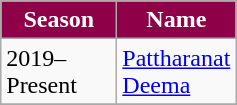<table class="wikitable">
<tr>
<th width="70px" style="background: #8E0047; color: #FFFFFF; text-align: center">Season</th>
<th width="70px" style="background: #8E0047; color: #FFFFFF">Name</th>
</tr>
<tr style="text-align:left;">
<td>2019–Present</td>
<td> <a href='#'>Pattharanat Deema</a></td>
</tr>
<tr>
</tr>
</table>
